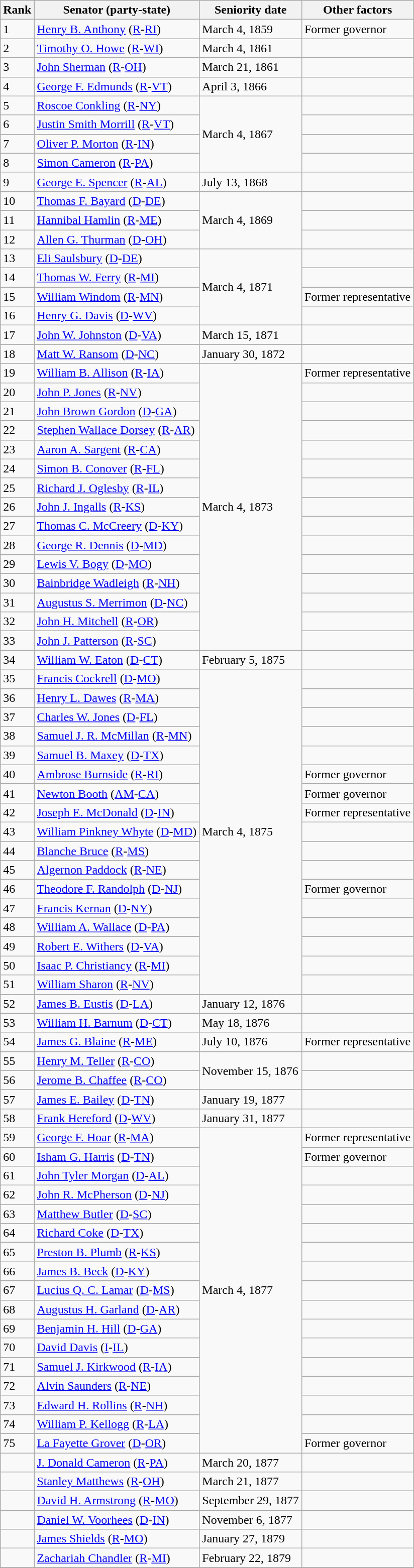<table class=wikitable>
<tr>
<th>Rank</th>
<th>Senator (party-state)</th>
<th>Seniority date</th>
<th>Other factors</th>
</tr>
<tr>
<td>1</td>
<td><a href='#'>Henry B. Anthony</a> (<a href='#'>R</a>-<a href='#'>RI</a>)</td>
<td>March 4, 1859</td>
<td>Former governor</td>
</tr>
<tr>
<td>2</td>
<td><a href='#'>Timothy O. Howe</a> (<a href='#'>R</a>-<a href='#'>WI</a>)</td>
<td>March 4, 1861</td>
<td></td>
</tr>
<tr>
<td>3</td>
<td><a href='#'>John Sherman</a> (<a href='#'>R</a>-<a href='#'>OH</a>)</td>
<td>March 21, 1861</td>
<td></td>
</tr>
<tr>
<td>4</td>
<td><a href='#'>George F. Edmunds</a> (<a href='#'>R</a>-<a href='#'>VT</a>)</td>
<td>April 3, 1866</td>
<td></td>
</tr>
<tr>
<td>5</td>
<td><a href='#'>Roscoe Conkling</a> (<a href='#'>R</a>-<a href='#'>NY</a>)</td>
<td rowspan=4>March 4, 1867</td>
<td></td>
</tr>
<tr>
<td>6</td>
<td><a href='#'>Justin Smith Morrill</a> (<a href='#'>R</a>-<a href='#'>VT</a>)</td>
<td></td>
</tr>
<tr>
<td>7</td>
<td><a href='#'>Oliver P. Morton</a> (<a href='#'>R</a>-<a href='#'>IN</a>)</td>
<td></td>
</tr>
<tr>
<td>8</td>
<td><a href='#'>Simon Cameron</a> (<a href='#'>R</a>-<a href='#'>PA</a>)</td>
<td></td>
</tr>
<tr>
<td>9</td>
<td><a href='#'>George E. Spencer</a> (<a href='#'>R</a>-<a href='#'>AL</a>)</td>
<td>July 13, 1868</td>
<td></td>
</tr>
<tr>
<td>10</td>
<td><a href='#'>Thomas F. Bayard</a> (<a href='#'>D</a>-<a href='#'>DE</a>)</td>
<td rowspan=3>March 4, 1869</td>
<td></td>
</tr>
<tr>
<td>11</td>
<td><a href='#'>Hannibal Hamlin</a> (<a href='#'>R</a>-<a href='#'>ME</a>)</td>
<td></td>
</tr>
<tr>
<td>12</td>
<td><a href='#'>Allen G. Thurman</a> (<a href='#'>D</a>-<a href='#'>OH</a>)</td>
<td></td>
</tr>
<tr>
<td>13</td>
<td><a href='#'>Eli Saulsbury</a> (<a href='#'>D</a>-<a href='#'>DE</a>)</td>
<td rowspan=4>March 4, 1871</td>
<td></td>
</tr>
<tr>
<td>14</td>
<td><a href='#'>Thomas W. Ferry</a> (<a href='#'>R</a>-<a href='#'>MI</a>)</td>
<td></td>
</tr>
<tr>
<td>15</td>
<td><a href='#'>William Windom</a> (<a href='#'>R</a>-<a href='#'>MN</a>)</td>
<td>Former representative</td>
</tr>
<tr>
<td>16</td>
<td><a href='#'>Henry G. Davis</a> (<a href='#'>D</a>-<a href='#'>WV</a>)</td>
<td></td>
</tr>
<tr>
<td>17</td>
<td><a href='#'>John W. Johnston</a> (<a href='#'>D</a>-<a href='#'>VA</a>)</td>
<td>March 15, 1871</td>
<td></td>
</tr>
<tr>
<td>18</td>
<td><a href='#'>Matt W. Ransom</a> (<a href='#'>D</a>-<a href='#'>NC</a>)</td>
<td>January 30, 1872</td>
<td></td>
</tr>
<tr>
<td>19</td>
<td><a href='#'>William B. Allison</a> (<a href='#'>R</a>-<a href='#'>IA</a>)</td>
<td rowspan=15>March 4, 1873</td>
<td>Former representative</td>
</tr>
<tr>
<td>20</td>
<td><a href='#'>John P. Jones</a> (<a href='#'>R</a>-<a href='#'>NV</a>)</td>
<td></td>
</tr>
<tr>
<td>21</td>
<td><a href='#'>John Brown Gordon</a> (<a href='#'>D</a>-<a href='#'>GA</a>)</td>
<td></td>
</tr>
<tr>
<td>22</td>
<td><a href='#'>Stephen Wallace Dorsey</a> (<a href='#'>R</a>-<a href='#'>AR</a>)</td>
<td></td>
</tr>
<tr>
<td>23</td>
<td><a href='#'>Aaron A. Sargent</a> (<a href='#'>R</a>-<a href='#'>CA</a>)</td>
<td></td>
</tr>
<tr>
<td>24</td>
<td><a href='#'>Simon B. Conover</a> (<a href='#'>R</a>-<a href='#'>FL</a>)</td>
<td></td>
</tr>
<tr>
<td>25</td>
<td><a href='#'>Richard J. Oglesby</a> (<a href='#'>R</a>-<a href='#'>IL</a>)</td>
<td></td>
</tr>
<tr>
<td>26</td>
<td><a href='#'>John J. Ingalls</a> (<a href='#'>R</a>-<a href='#'>KS</a>)</td>
<td></td>
</tr>
<tr>
<td>27</td>
<td><a href='#'>Thomas C. McCreery</a> (<a href='#'>D</a>-<a href='#'>KY</a>)</td>
<td></td>
</tr>
<tr>
<td>28</td>
<td><a href='#'>George R. Dennis</a> (<a href='#'>D</a>-<a href='#'>MD</a>)</td>
<td></td>
</tr>
<tr>
<td>29</td>
<td><a href='#'>Lewis V. Bogy</a> (<a href='#'>D</a>-<a href='#'>MO</a>)</td>
<td></td>
</tr>
<tr>
<td>30</td>
<td><a href='#'>Bainbridge Wadleigh</a> (<a href='#'>R</a>-<a href='#'>NH</a>)</td>
<td></td>
</tr>
<tr>
<td>31</td>
<td><a href='#'>Augustus S. Merrimon</a> (<a href='#'>D</a>-<a href='#'>NC</a>)</td>
<td></td>
</tr>
<tr>
<td>32</td>
<td><a href='#'>John H. Mitchell</a> (<a href='#'>R</a>-<a href='#'>OR</a>)</td>
<td></td>
</tr>
<tr>
<td>33</td>
<td><a href='#'>John J. Patterson</a> (<a href='#'>R</a>-<a href='#'>SC</a>)</td>
<td></td>
</tr>
<tr>
<td>34</td>
<td><a href='#'>William W. Eaton</a> (<a href='#'>D</a>-<a href='#'>CT</a>)</td>
<td>February 5, 1875</td>
<td></td>
</tr>
<tr>
<td>35</td>
<td><a href='#'>Francis Cockrell</a> (<a href='#'>D</a>-<a href='#'>MO</a>)</td>
<td rowspan=17>March 4, 1875</td>
<td></td>
</tr>
<tr>
<td>36</td>
<td><a href='#'>Henry L. Dawes</a> (<a href='#'>R</a>-<a href='#'>MA</a>)</td>
<td></td>
</tr>
<tr>
<td>37</td>
<td><a href='#'>Charles W. Jones</a> (<a href='#'>D</a>-<a href='#'>FL</a>)</td>
<td></td>
</tr>
<tr>
<td>38</td>
<td><a href='#'>Samuel J. R. McMillan</a> (<a href='#'>R</a>-<a href='#'>MN</a>)</td>
<td></td>
</tr>
<tr>
<td>39</td>
<td><a href='#'>Samuel B. Maxey</a> (<a href='#'>D</a>-<a href='#'>TX</a>)</td>
<td></td>
</tr>
<tr>
<td>40</td>
<td><a href='#'>Ambrose Burnside</a> (<a href='#'>R</a>-<a href='#'>RI</a>)</td>
<td>Former governor</td>
</tr>
<tr>
<td>41</td>
<td><a href='#'>Newton Booth</a> (<a href='#'>AM</a>-<a href='#'>CA</a>)</td>
<td>Former governor</td>
</tr>
<tr>
<td>42</td>
<td><a href='#'>Joseph E. McDonald</a> (<a href='#'>D</a>-<a href='#'>IN</a>)</td>
<td>Former representative</td>
</tr>
<tr>
<td>43</td>
<td><a href='#'>William Pinkney Whyte</a> (<a href='#'>D</a>-<a href='#'>MD</a>)</td>
<td></td>
</tr>
<tr>
<td>44</td>
<td><a href='#'>Blanche Bruce</a> (<a href='#'>R</a>-<a href='#'>MS</a>)</td>
<td></td>
</tr>
<tr>
<td>45</td>
<td><a href='#'>Algernon Paddock</a> (<a href='#'>R</a>-<a href='#'>NE</a>)</td>
<td></td>
</tr>
<tr>
<td>46</td>
<td><a href='#'>Theodore F. Randolph</a> (<a href='#'>D</a>-<a href='#'>NJ</a>)</td>
<td>Former governor</td>
</tr>
<tr>
<td>47</td>
<td><a href='#'>Francis Kernan</a> (<a href='#'>D</a>-<a href='#'>NY</a>)</td>
<td></td>
</tr>
<tr>
<td>48</td>
<td><a href='#'>William A. Wallace</a> (<a href='#'>D</a>-<a href='#'>PA</a>)</td>
<td></td>
</tr>
<tr>
<td>49</td>
<td><a href='#'>Robert E. Withers</a> (<a href='#'>D</a>-<a href='#'>VA</a>)</td>
<td></td>
</tr>
<tr>
<td>50</td>
<td><a href='#'>Isaac P. Christiancy</a> (<a href='#'>R</a>-<a href='#'>MI</a>)</td>
<td></td>
</tr>
<tr>
<td>51</td>
<td><a href='#'>William Sharon</a> (<a href='#'>R</a>-<a href='#'>NV</a>)</td>
<td></td>
</tr>
<tr>
<td>52</td>
<td><a href='#'>James B. Eustis</a> (<a href='#'>D</a>-<a href='#'>LA</a>)</td>
<td>January 12, 1876</td>
<td></td>
</tr>
<tr>
<td>53</td>
<td><a href='#'>William H. Barnum</a> (<a href='#'>D</a>-<a href='#'>CT</a>)</td>
<td>May 18, 1876</td>
<td></td>
</tr>
<tr>
<td>54</td>
<td><a href='#'>James G. Blaine</a> (<a href='#'>R</a>-<a href='#'>ME</a>)</td>
<td>July 10, 1876</td>
<td>Former representative</td>
</tr>
<tr>
<td>55</td>
<td><a href='#'>Henry M. Teller</a> (<a href='#'>R</a>-<a href='#'>CO</a>)</td>
<td rowspan=2>November 15, 1876</td>
<td></td>
</tr>
<tr>
<td>56</td>
<td><a href='#'>Jerome B. Chaffee</a> (<a href='#'>R</a>-<a href='#'>CO</a>)</td>
<td></td>
</tr>
<tr>
<td>57</td>
<td><a href='#'>James E. Bailey</a> (<a href='#'>D</a>-<a href='#'>TN</a>)</td>
<td>January 19, 1877</td>
<td></td>
</tr>
<tr>
<td>58</td>
<td><a href='#'>Frank Hereford</a> (<a href='#'>D</a>-<a href='#'>WV</a>)</td>
<td>January 31, 1877</td>
<td></td>
</tr>
<tr>
<td>59</td>
<td><a href='#'>George F. Hoar</a> (<a href='#'>R</a>-<a href='#'>MA</a>)</td>
<td rowspan=17>March 4, 1877</td>
<td>Former representative</td>
</tr>
<tr>
<td>60</td>
<td><a href='#'>Isham G. Harris</a> (<a href='#'>D</a>-<a href='#'>TN</a>)</td>
<td>Former governor</td>
</tr>
<tr>
<td>61</td>
<td><a href='#'>John Tyler Morgan</a> (<a href='#'>D</a>-<a href='#'>AL</a>)</td>
<td></td>
</tr>
<tr>
<td>62</td>
<td><a href='#'>John R. McPherson</a> (<a href='#'>D</a>-<a href='#'>NJ</a>)</td>
<td></td>
</tr>
<tr>
<td>63</td>
<td><a href='#'>Matthew Butler</a> (<a href='#'>D</a>-<a href='#'>SC</a>)</td>
<td></td>
</tr>
<tr>
<td>64</td>
<td><a href='#'>Richard Coke</a> (<a href='#'>D</a>-<a href='#'>TX</a>)</td>
<td></td>
</tr>
<tr>
<td>65</td>
<td><a href='#'>Preston B. Plumb</a> (<a href='#'>R</a>-<a href='#'>KS</a>)</td>
<td></td>
</tr>
<tr>
<td>66</td>
<td><a href='#'>James B. Beck</a> (<a href='#'>D</a>-<a href='#'>KY</a>)</td>
<td></td>
</tr>
<tr>
<td>67</td>
<td><a href='#'>Lucius Q. C. Lamar</a> (<a href='#'>D</a>-<a href='#'>MS</a>)</td>
<td></td>
</tr>
<tr>
<td>68</td>
<td><a href='#'>Augustus H. Garland</a> (<a href='#'>D</a>-<a href='#'>AR</a>)</td>
<td></td>
</tr>
<tr>
<td>69</td>
<td><a href='#'>Benjamin H. Hill</a> (<a href='#'>D</a>-<a href='#'>GA</a>)</td>
<td></td>
</tr>
<tr>
<td>70</td>
<td><a href='#'>David Davis</a> (<a href='#'>I</a>-<a href='#'>IL</a>)</td>
<td></td>
</tr>
<tr>
<td>71</td>
<td><a href='#'>Samuel J. Kirkwood</a> (<a href='#'>R</a>-<a href='#'>IA</a>)</td>
<td></td>
</tr>
<tr>
<td>72</td>
<td><a href='#'>Alvin Saunders</a> (<a href='#'>R</a>-<a href='#'>NE</a>)</td>
<td></td>
</tr>
<tr>
<td>73</td>
<td><a href='#'>Edward H. Rollins</a> (<a href='#'>R</a>-<a href='#'>NH</a>)</td>
<td></td>
</tr>
<tr>
<td>74</td>
<td><a href='#'>William P. Kellogg</a> (<a href='#'>R</a>-<a href='#'>LA</a>)</td>
<td></td>
</tr>
<tr>
<td>75</td>
<td><a href='#'>La Fayette Grover</a> (<a href='#'>D</a>-<a href='#'>OR</a>)</td>
<td>Former governor</td>
</tr>
<tr>
<td></td>
<td><a href='#'>J. Donald Cameron</a> (<a href='#'>R</a>-<a href='#'>PA</a>)</td>
<td>March 20, 1877</td>
<td></td>
</tr>
<tr>
<td></td>
<td><a href='#'>Stanley Matthews</a> (<a href='#'>R</a>-<a href='#'>OH</a>)</td>
<td>March 21, 1877</td>
<td></td>
</tr>
<tr>
<td></td>
<td><a href='#'>David H. Armstrong</a> (<a href='#'>R</a>-<a href='#'>MO</a>)</td>
<td>September 29, 1877</td>
<td></td>
</tr>
<tr>
<td></td>
<td><a href='#'>Daniel W. Voorhees</a> (<a href='#'>D</a>-<a href='#'>IN</a>)</td>
<td>November 6, 1877</td>
<td></td>
</tr>
<tr>
<td></td>
<td><a href='#'>James Shields</a> (<a href='#'>R</a>-<a href='#'>MO</a>)</td>
<td>January 27, 1879</td>
<td></td>
</tr>
<tr>
<td></td>
<td><a href='#'>Zachariah Chandler</a> (<a href='#'>R</a>-<a href='#'>MI</a>)</td>
<td>February 22, 1879</td>
<td></td>
</tr>
<tr>
</tr>
</table>
